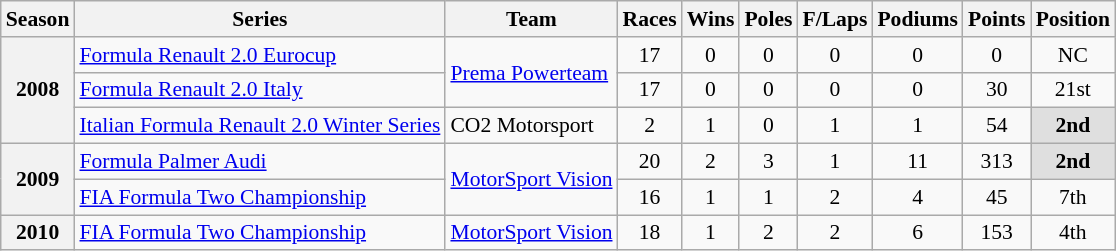<table class="wikitable" style="font-size: 90%; text-align:center">
<tr>
<th>Season</th>
<th>Series</th>
<th>Team</th>
<th>Races</th>
<th>Wins</th>
<th>Poles</th>
<th>F/Laps</th>
<th>Podiums</th>
<th>Points</th>
<th>Position</th>
</tr>
<tr>
<th rowspan=3>2008</th>
<td align=left><a href='#'>Formula Renault 2.0 Eurocup</a></td>
<td align=left rowspan=2><a href='#'>Prema Powerteam</a></td>
<td>17</td>
<td>0</td>
<td>0</td>
<td>0</td>
<td>0</td>
<td>0</td>
<td>NC</td>
</tr>
<tr>
<td align=left><a href='#'>Formula Renault 2.0 Italy</a></td>
<td>17</td>
<td>0</td>
<td>0</td>
<td>0</td>
<td>0</td>
<td>30</td>
<td>21st</td>
</tr>
<tr>
<td align=left><a href='#'>Italian Formula Renault 2.0 Winter Series</a></td>
<td align=left>CO2 Motorsport</td>
<td>2</td>
<td>1</td>
<td>0</td>
<td>1</td>
<td>1</td>
<td>54</td>
<td style="background:#DFDFDF;"><strong>2nd</strong></td>
</tr>
<tr>
<th rowspan=2>2009</th>
<td align=left><a href='#'>Formula Palmer Audi</a></td>
<td align=left rowspan=2><a href='#'>MotorSport Vision</a></td>
<td>20</td>
<td>2</td>
<td>3</td>
<td>1</td>
<td>11</td>
<td>313</td>
<td style="background:#DFDFDF;"><strong>2nd</strong></td>
</tr>
<tr>
<td align=left><a href='#'>FIA Formula Two Championship</a></td>
<td>16</td>
<td>1</td>
<td>1</td>
<td>2</td>
<td>4</td>
<td>45</td>
<td>7th</td>
</tr>
<tr>
<th>2010</th>
<td align=left><a href='#'>FIA Formula Two Championship</a></td>
<td align=left><a href='#'>MotorSport Vision</a></td>
<td>18</td>
<td>1</td>
<td>2</td>
<td>2</td>
<td>6</td>
<td>153</td>
<td>4th</td>
</tr>
</table>
